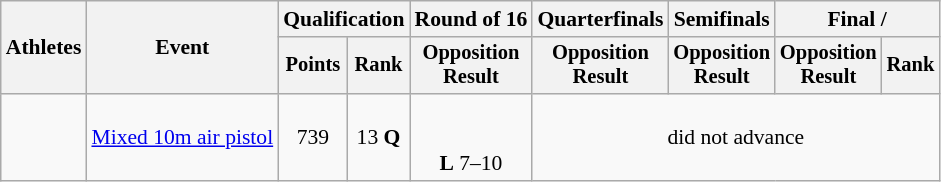<table class="wikitable" style="font-size:90%;">
<tr>
<th rowspan=2>Athletes</th>
<th rowspan=2>Event</th>
<th colspan=2>Qualification</th>
<th>Round of 16</th>
<th>Quarterfinals</th>
<th>Semifinals</th>
<th colspan=2>Final / </th>
</tr>
<tr style="font-size:95%">
<th>Points</th>
<th>Rank</th>
<th>Opposition<br>Result</th>
<th>Opposition<br>Result</th>
<th>Opposition<br>Result</th>
<th>Opposition<br>Result</th>
<th>Rank</th>
</tr>
<tr align=center>
<td align=left><br></td>
<td align=left><a href='#'>Mixed 10m air pistol</a></td>
<td>739</td>
<td>13 <strong>Q</strong></td>
<td><br><br><strong>L</strong> 7–10</td>
<td colspan="4">did not advance</td>
</tr>
</table>
